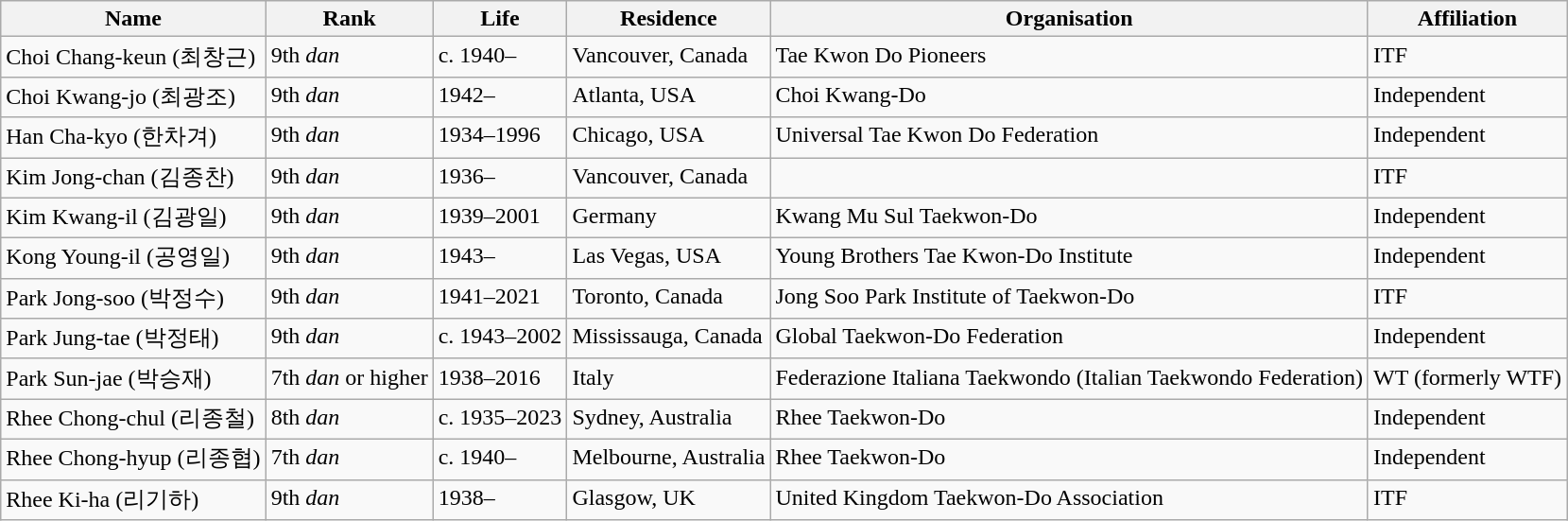<table class="wikitable">
<tr valign="top">
<th>Name</th>
<th>Rank</th>
<th>Life</th>
<th>Residence</th>
<th>Organisation</th>
<th>Affiliation</th>
</tr>
<tr valign="top">
<td>Choi Chang-keun (최창근)</td>
<td>9th <em>dan</em></td>
<td>c. 1940–</td>
<td> Vancouver, Canada</td>
<td>Tae Kwon Do Pioneers</td>
<td>ITF</td>
</tr>
<tr valign="top">
<td>Choi Kwang-jo (최광조)</td>
<td>9th <em>dan</em></td>
<td>1942–</td>
<td> Atlanta, USA</td>
<td>Choi Kwang-Do</td>
<td>Independent</td>
</tr>
<tr valign="top">
<td>Han Cha-kyo (한차겨)</td>
<td>9th <em>dan</em></td>
<td>1934–1996</td>
<td> Chicago, USA</td>
<td>Universal Tae Kwon Do Federation</td>
<td>Independent</td>
</tr>
<tr valign="top">
<td>Kim Jong-chan (김종찬)</td>
<td>9th <em>dan</em></td>
<td>1936–</td>
<td> Vancouver, Canada</td>
<td></td>
<td>ITF</td>
</tr>
<tr valign="top">
<td>Kim Kwang-il (김광일)</td>
<td>9th <em>dan</em></td>
<td>1939–2001</td>
<td> Germany</td>
<td>Kwang Mu Sul Taekwon-Do</td>
<td>Independent</td>
</tr>
<tr valign="top">
<td>Kong Young-il (공영일)</td>
<td>9th <em>dan</em></td>
<td>1943–</td>
<td> Las Vegas, USA</td>
<td>Young Brothers Tae Kwon-Do Institute</td>
<td>Independent</td>
</tr>
<tr valign="top">
<td>Park Jong-soo (박정수)</td>
<td>9th <em>dan</em></td>
<td>1941–2021</td>
<td> Toronto, Canada</td>
<td>Jong Soo Park Institute of Taekwon-Do</td>
<td>ITF</td>
</tr>
<tr valign="top">
<td>Park Jung-tae (박정태)</td>
<td>9th <em>dan</em></td>
<td>c. 1943–2002</td>
<td> Mississauga, Canada</td>
<td>Global Taekwon-Do Federation</td>
<td>Independent</td>
</tr>
<tr valign="top">
<td>Park Sun-jae (박승재)</td>
<td>7th <em>dan</em> or higher</td>
<td>1938–2016</td>
<td> Italy</td>
<td>Federazione Italiana Taekwondo (Italian Taekwondo Federation)</td>
<td>WT (formerly WTF)</td>
</tr>
<tr valign="top">
<td>Rhee Chong-chul (리종철)</td>
<td>8th <em>dan</em></td>
<td>c. 1935–2023</td>
<td> Sydney, Australia</td>
<td>Rhee Taekwon-Do</td>
<td>Independent</td>
</tr>
<tr valign="top">
<td>Rhee Chong-hyup (리종협)</td>
<td>7th <em>dan</em></td>
<td>c. 1940–</td>
<td> Melbourne, Australia</td>
<td>Rhee Taekwon-Do</td>
<td>Independent</td>
</tr>
<tr valign="top">
<td>Rhee Ki-ha (리기하)</td>
<td>9th <em>dan</em></td>
<td>1938–</td>
<td> Glasgow, UK</td>
<td>United Kingdom Taekwon-Do Association</td>
<td>ITF</td>
</tr>
</table>
